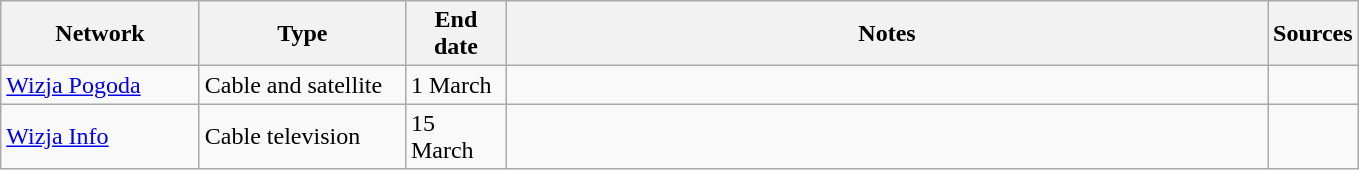<table class="wikitable">
<tr>
<th style="text-align:center; width:125px">Network</th>
<th style="text-align:center; width:130px">Type</th>
<th style="text-align:center; width:60px">End date</th>
<th style="text-align:center; width:500px">Notes</th>
<th style="text-align:center; width:30px">Sources</th>
</tr>
<tr>
<td><a href='#'>Wizja Pogoda</a></td>
<td>Cable and satellite</td>
<td>1 March</td>
<td></td>
<td></td>
</tr>
<tr>
<td><a href='#'>Wizja Info</a></td>
<td>Cable television</td>
<td>15 March</td>
<td></td>
<td></td>
</tr>
</table>
